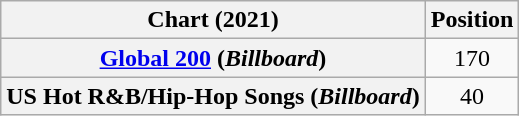<table class="wikitable plainrowheaders sortable" style="text-align:center">
<tr>
<th scope="col">Chart (2021)</th>
<th scope="col">Position</th>
</tr>
<tr>
<th scope="row"><a href='#'>Global 200</a> (<em>Billboard</em>)</th>
<td>170</td>
</tr>
<tr>
<th scope="row">US Hot R&B/Hip-Hop Songs (<em>Billboard</em>)</th>
<td>40</td>
</tr>
</table>
